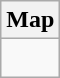<table class="wikitable">
<tr>
<th>Map</th>
</tr>
<tr>
<td><div><br> 








</div></td>
</tr>
</table>
